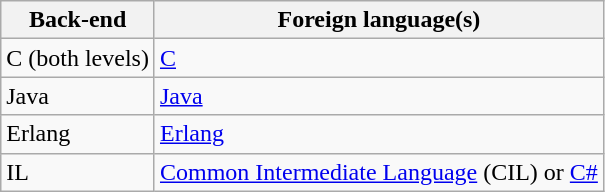<table class="wikitable">
<tr>
<th>Back-end</th>
<th>Foreign language(s)</th>
</tr>
<tr>
<td>C (both levels)</td>
<td><a href='#'>C</a></td>
</tr>
<tr>
<td>Java</td>
<td><a href='#'>Java</a></td>
</tr>
<tr>
<td>Erlang</td>
<td><a href='#'>Erlang</a></td>
</tr>
<tr>
<td>IL</td>
<td><a href='#'>Common Intermediate Language</a> (CIL) or <a href='#'>C#</a></td>
</tr>
</table>
